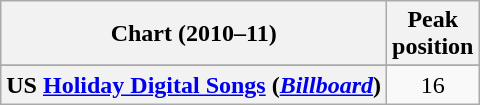<table class="wikitable plainrowheaders" style="text-align:center">
<tr>
<th scope="col">Chart (2010–11)</th>
<th scope="col">Peak<br>position</th>
</tr>
<tr>
</tr>
<tr>
</tr>
<tr>
<th scope="row">US <a href='#'>Holiday Digital Songs</a> (<em><a href='#'>Billboard</a></em>)</th>
<td>16</td>
</tr>
</table>
